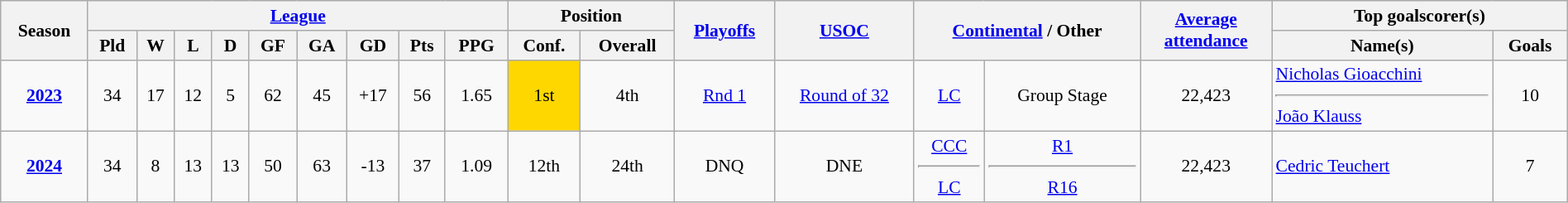<table class="wikitable" width=100% style="font-size:90%; text-align:center;">
<tr style="background:#f0f6ff;">
<th rowspan=2>Season</th>
<th colspan=9><a href='#'>League</a></th>
<th colspan=2>Position</th>
<th rowspan=2><a href='#'>Playoffs</a></th>
<th rowspan=2><a href='#'>USOC</a></th>
<th rowspan=2 colspan=2><a href='#'>Continental</a> / Other</th>
<th rowspan=2><a href='#'>Average<br>attendance</a></th>
<th colspan=2>Top goalscorer(s)</th>
</tr>
<tr>
<th>Pld</th>
<th>W</th>
<th>L</th>
<th>D</th>
<th>GF</th>
<th>GA</th>
<th>GD</th>
<th>Pts</th>
<th>PPG</th>
<th>Conf.</th>
<th>Overall</th>
<th>Name(s)</th>
<th>Goals</th>
</tr>
<tr>
<td><strong><a href='#'>2023</a></strong></td>
<td>34</td>
<td>17</td>
<td>12</td>
<td>5</td>
<td>62</td>
<td>45</td>
<td>+17</td>
<td>56</td>
<td>1.65</td>
<td bgcolor=gold>1st</td>
<td>4th</td>
<td><a href='#'>Rnd 1</a></td>
<td><a href='#'>Round of 32</a></td>
<td><a href='#'>LC</a></td>
<td>Group Stage</td>
<td>22,423</td>
<td align="left"> <a href='#'>Nicholas Gioacchini</a><hr> <a href='#'>João Klauss</a></td>
<td>10</td>
</tr>
<tr>
<td><strong><a href='#'>2024</a></strong></td>
<td>34</td>
<td>8</td>
<td>13</td>
<td>13</td>
<td>50</td>
<td>63</td>
<td>-13</td>
<td>37</td>
<td>1.09</td>
<td>12th</td>
<td>24th</td>
<td>DNQ</td>
<td>DNE</td>
<td><a href='#'>CCC</a><br><hr><a href='#'>LC</a></td>
<td><a href='#'>R1</a> <hr> <div><a href='#'>R16</a></div></td>
<td>22,423</td>
<td align="left"> <a href='#'>Cedric Teuchert</a></td>
<td>7</td>
</tr>
</table>
